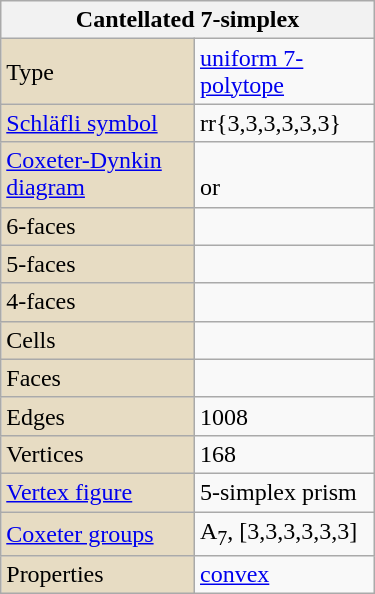<table class="wikitable" align="right" style="margin-left:10px" width="250">
<tr>
<th bgcolor=#e7dcc3 colspan=2>Cantellated 7-simplex</th>
</tr>
<tr>
<td bgcolor=#e7dcc3>Type</td>
<td><a href='#'>uniform 7-polytope</a></td>
</tr>
<tr>
<td bgcolor=#e7dcc3><a href='#'>Schläfli symbol</a></td>
<td>rr{3,3,3,3,3,3}<br></td>
</tr>
<tr>
<td bgcolor=#e7dcc3><a href='#'>Coxeter-Dynkin diagram</a></td>
<td><br>or </td>
</tr>
<tr>
<td bgcolor=#e7dcc3>6-faces</td>
<td></td>
</tr>
<tr>
<td bgcolor=#e7dcc3>5-faces</td>
<td></td>
</tr>
<tr>
<td bgcolor=#e7dcc3>4-faces</td>
<td></td>
</tr>
<tr>
<td bgcolor=#e7dcc3>Cells</td>
<td></td>
</tr>
<tr>
<td bgcolor=#e7dcc3>Faces</td>
<td></td>
</tr>
<tr>
<td bgcolor=#e7dcc3>Edges</td>
<td>1008</td>
</tr>
<tr>
<td bgcolor=#e7dcc3>Vertices</td>
<td>168</td>
</tr>
<tr>
<td bgcolor=#e7dcc3><a href='#'>Vertex figure</a></td>
<td>5-simplex prism</td>
</tr>
<tr>
<td bgcolor=#e7dcc3><a href='#'>Coxeter groups</a></td>
<td>A<sub>7</sub>, [3,3,3,3,3,3]</td>
</tr>
<tr>
<td bgcolor=#e7dcc3>Properties</td>
<td><a href='#'>convex</a></td>
</tr>
</table>
